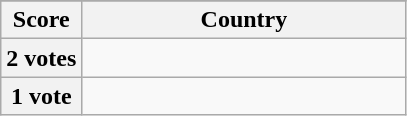<table class="wikitable">
<tr>
</tr>
<tr>
<th scope="col" width="20%">Score</th>
<th scope="col">Country</th>
</tr>
<tr>
<th scope="row">2 votes</th>
<td></td>
</tr>
<tr>
<th scope="row">1 vote</th>
<td></td>
</tr>
</table>
